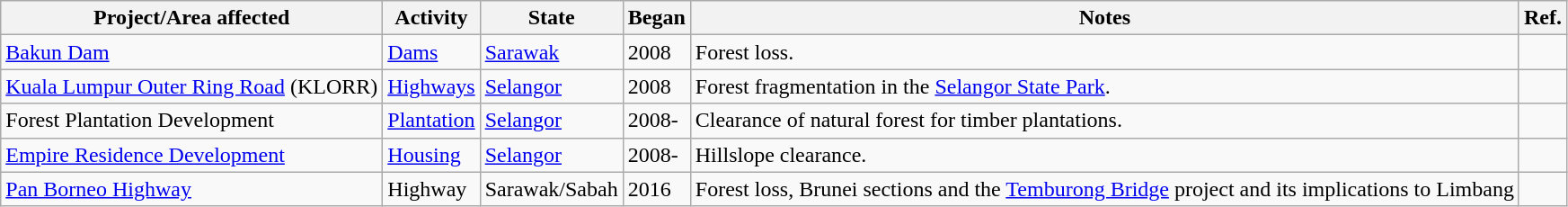<table class="wikitable sortable">
<tr>
<th>Project/Area affected</th>
<th>Activity</th>
<th>State</th>
<th>Began</th>
<th>Notes</th>
<th>Ref.</th>
</tr>
<tr>
<td><a href='#'>Bakun Dam</a></td>
<td><a href='#'>Dams</a></td>
<td><a href='#'>Sarawak</a></td>
<td>2008</td>
<td>Forest loss.</td>
<td></td>
</tr>
<tr>
<td><a href='#'>Kuala Lumpur Outer Ring Road</a> (KLORR)</td>
<td><a href='#'>Highways</a></td>
<td><a href='#'>Selangor</a></td>
<td>2008</td>
<td>Forest fragmentation in the <a href='#'>Selangor State Park</a>.</td>
<td></td>
</tr>
<tr>
<td>Forest Plantation Development</td>
<td><a href='#'>Plantation</a></td>
<td><a href='#'>Selangor</a></td>
<td>2008-</td>
<td>Clearance of natural forest for timber plantations.</td>
<td></td>
</tr>
<tr>
<td><a href='#'>Empire Residence Development</a></td>
<td><a href='#'>Housing</a></td>
<td><a href='#'>Selangor</a></td>
<td>2008-</td>
<td>Hillslope clearance.</td>
<td></td>
</tr>
<tr>
<td><a href='#'>Pan Borneo Highway</a></td>
<td>Highway</td>
<td>Sarawak/Sabah</td>
<td>2016</td>
<td>Forest loss, Brunei sections and the <a href='#'>Temburong Bridge</a> project and its implications to Limbang</td>
<td></td>
</tr>
</table>
